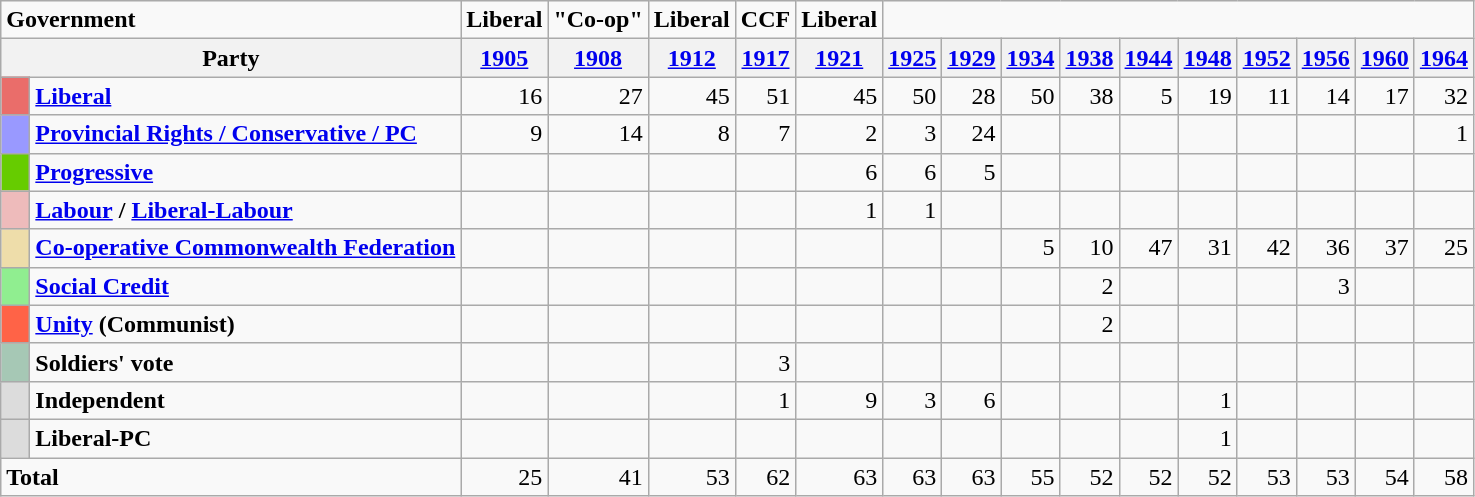<table class="wikitable">
<tr>
<td colspan = "2"><strong>Government</strong></td>
<td><strong>Liberal</strong></td>
<td><strong>"Co-op"</strong></td>
<td><strong>Liberal</strong></td>
<td><strong>CCF</strong></td>
<td><strong>Liberal</strong></td>
</tr>
<tr>
<th colspan = "2">Party</th>
<th><a href='#'>1905</a></th>
<th><a href='#'>1908</a></th>
<th><a href='#'>1912</a></th>
<th><a href='#'>1917</a></th>
<th><a href='#'>1921</a></th>
<th><a href='#'>1925</a></th>
<th><a href='#'>1929</a></th>
<th><a href='#'>1934</a></th>
<th><a href='#'>1938</a></th>
<th><a href='#'>1944</a></th>
<th><a href='#'>1948</a></th>
<th><a href='#'>1952</a></th>
<th><a href='#'>1956</a></th>
<th><a href='#'>1960</a></th>
<th><a href='#'>1964</a></th>
</tr>
<tr align = "right">
<td bgcolor="#EA6D6A">   </td>
<td align="left"><strong><a href='#'>Liberal</a></strong></td>
<td>16</td>
<td>27</td>
<td>45</td>
<td>51</td>
<td>45</td>
<td>50</td>
<td>28</td>
<td>50</td>
<td>38</td>
<td>5</td>
<td>19</td>
<td>11</td>
<td>14</td>
<td>17</td>
<td>32</td>
</tr>
<tr align="right">
<td bgcolor="#9999FF">   </td>
<td align="left"><strong><a href='#'>Provincial Rights / Conservative / PC</a></strong></td>
<td>9</td>
<td>14</td>
<td>8</td>
<td>7</td>
<td>2</td>
<td>3</td>
<td>24</td>
<td></td>
<td></td>
<td></td>
<td></td>
<td></td>
<td></td>
<td></td>
<td>1</td>
</tr>
<tr align = "right">
<td bgcolor="#66CC00">   </td>
<td align="left"><strong><a href='#'>Progressive</a></strong></td>
<td></td>
<td></td>
<td></td>
<td></td>
<td>6</td>
<td>6</td>
<td>5</td>
<td></td>
<td></td>
<td></td>
<td></td>
<td></td>
<td></td>
<td></td>
<td></td>
</tr>
<tr align = "right">
<td bgcolor="#EEBBBB">   </td>
<td align="left"><strong><a href='#'>Labour</a></strong> <strong>/</strong> <strong><a href='#'>Liberal-Labour</a></strong></td>
<td></td>
<td></td>
<td></td>
<td></td>
<td>1</td>
<td>1</td>
<td></td>
<td></td>
<td></td>
<td></td>
<td></td>
<td></td>
<td></td>
<td></td>
<td></td>
</tr>
<tr align="right">
<td bgcolor="#EEDDAA">   </td>
<td align="left"><strong><a href='#'>Co-operative Commonwealth Federation</a></strong></td>
<td></td>
<td></td>
<td></td>
<td></td>
<td></td>
<td></td>
<td></td>
<td>5</td>
<td>10</td>
<td>47</td>
<td>31</td>
<td>42</td>
<td>36</td>
<td>37</td>
<td>25</td>
</tr>
<tr align = "right">
<td bgcolor="#90EE90">   </td>
<td align="left"><strong><a href='#'>Social Credit</a></strong></td>
<td></td>
<td></td>
<td></td>
<td></td>
<td></td>
<td></td>
<td></td>
<td></td>
<td>2</td>
<td></td>
<td></td>
<td></td>
<td>3</td>
<td></td>
<td></td>
</tr>
<tr align = "right">
<td bgcolor="#FF6347">   </td>
<td align="left"><strong><a href='#'>Unity</a> (Communist)</strong></td>
<td></td>
<td></td>
<td></td>
<td></td>
<td></td>
<td></td>
<td></td>
<td></td>
<td>2</td>
<td></td>
<td></td>
<td></td>
<td></td>
<td></td>
<td></td>
</tr>
<tr align = "right">
<td bgcolor="#A6C8B5">   </td>
<td align="left"><strong>Soldiers' vote</strong></td>
<td></td>
<td></td>
<td></td>
<td>3</td>
<td></td>
<td></td>
<td></td>
<td></td>
<td></td>
<td></td>
<td></td>
<td></td>
<td></td>
<td></td>
<td></td>
</tr>
<tr align = "right">
<td bgcolor="#DCDCDC">   </td>
<td align="left"><strong>Independent</strong></td>
<td></td>
<td></td>
<td></td>
<td>1</td>
<td>9</td>
<td>3</td>
<td>6</td>
<td></td>
<td></td>
<td></td>
<td>1</td>
<td></td>
<td></td>
<td></td>
</tr>
<tr align = "right">
<td bgcolor="#DCDCDC">   </td>
<td align="left"><strong>Liberal-PC</strong></td>
<td></td>
<td></td>
<td></td>
<td></td>
<td></td>
<td></td>
<td></td>
<td></td>
<td></td>
<td></td>
<td>1</td>
<td></td>
<td></td>
<td></td>
<td></td>
</tr>
<tr align = "right">
<td colspan = "2" align="left"><strong>Total</strong></td>
<td>25</td>
<td>41</td>
<td>53</td>
<td>62</td>
<td>63</td>
<td>63</td>
<td>63</td>
<td>55</td>
<td>52</td>
<td>52</td>
<td>52</td>
<td>53</td>
<td>53</td>
<td>54</td>
<td>58</td>
</tr>
</table>
